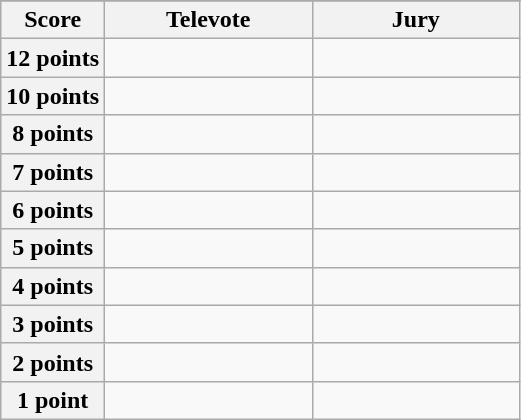<table class="wikitable">
<tr>
</tr>
<tr>
<th scope="col" width="20%">Score</th>
<th scope="col" width="40%">Televote</th>
<th scope="col" width="40%">Jury</th>
</tr>
<tr>
<th scope="row">12 points</th>
<td></td>
<td></td>
</tr>
<tr>
<th scope="row">10 points</th>
<td></td>
<td></td>
</tr>
<tr>
<th scope="row">8 points</th>
<td></td>
<td></td>
</tr>
<tr>
<th scope="row">7 points</th>
<td></td>
<td></td>
</tr>
<tr>
<th scope="row">6 points</th>
<td></td>
<td></td>
</tr>
<tr>
<th scope="row">5 points</th>
<td></td>
<td></td>
</tr>
<tr>
<th scope="row">4 points</th>
<td></td>
<td></td>
</tr>
<tr>
<th scope="row">3 points</th>
<td></td>
<td></td>
</tr>
<tr>
<th scope="row">2 points</th>
<td></td>
<td></td>
</tr>
<tr>
<th scope="row">1 point</th>
<td></td>
<td></td>
</tr>
</table>
